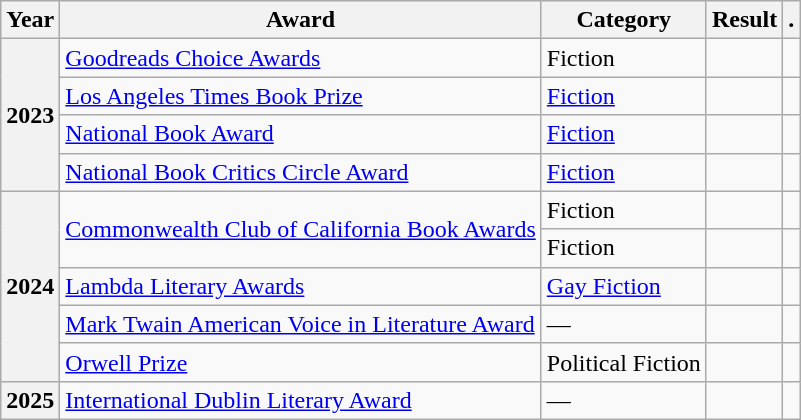<table class="wikitable sortable">
<tr>
<th>Year</th>
<th>Award</th>
<th>Category</th>
<th>Result</th>
<th>.</th>
</tr>
<tr>
<th rowspan="4">2023</th>
<td><a href='#'>Goodreads Choice Awards</a></td>
<td>Fiction</td>
<td></td>
<td></td>
</tr>
<tr>
<td><a href='#'>Los Angeles Times Book Prize</a></td>
<td><a href='#'>Fiction</a></td>
<td></td>
<td></td>
</tr>
<tr>
<td><a href='#'>National Book Award</a></td>
<td><a href='#'>Fiction</a></td>
<td></td>
<td></td>
</tr>
<tr>
<td><a href='#'>National Book Critics Circle Award</a></td>
<td><a href='#'>Fiction</a></td>
<td></td>
<td></td>
</tr>
<tr>
<th rowspan="5">2024</th>
<td rowspan="2"><a href='#'>Commonwealth Club of California Book Awards</a></td>
<td>Fiction</td>
<td></td>
<td></td>
</tr>
<tr>
<td>Fiction</td>
<td></td>
<td></td>
</tr>
<tr>
<td><a href='#'>Lambda Literary Awards</a></td>
<td><a href='#'>Gay Fiction</a></td>
<td></td>
<td></td>
</tr>
<tr>
<td><a href='#'>Mark Twain American Voice in Literature Award</a></td>
<td>—</td>
<td></td>
<td></td>
</tr>
<tr>
<td><a href='#'>Orwell Prize</a></td>
<td>Political Fiction</td>
<td></td>
<td></td>
</tr>
<tr>
<th>2025</th>
<td><a href='#'>International Dublin Literary Award</a></td>
<td>—</td>
<td></td>
<td></td>
</tr>
</table>
